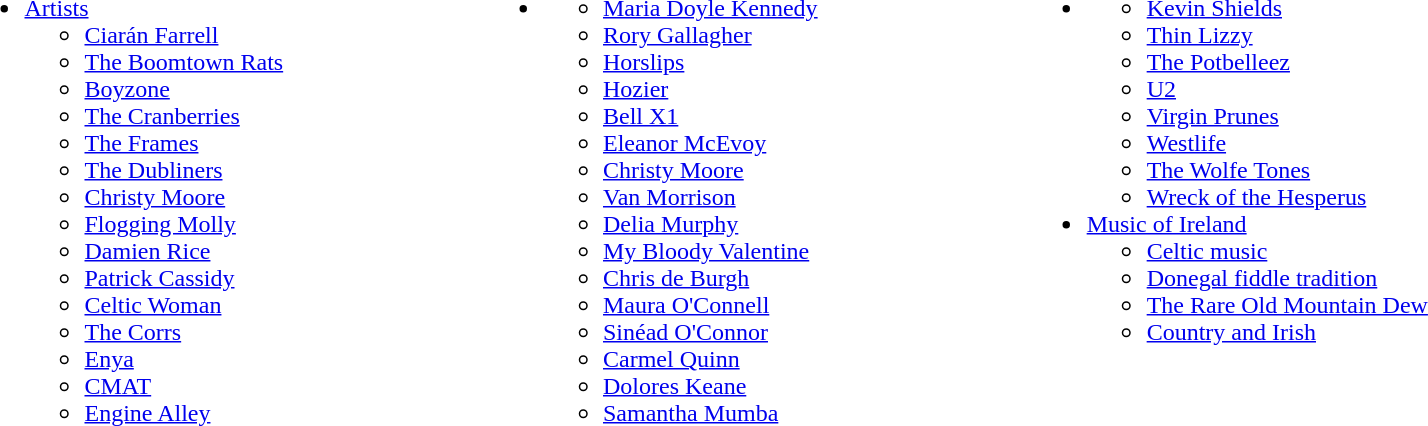<table width="90%">
<tr valign=top>
<td style= width="30%"><br><ul><li><a href='#'>Artists</a><ul><li><a href='#'>Ciarán Farrell</a></li><li><a href='#'>The Boomtown Rats</a></li><li><a href='#'>Boyzone</a></li><li><a href='#'>The Cranberries</a></li><li><a href='#'>The Frames</a></li><li><a href='#'>The Dubliners</a></li><li><a href='#'>Christy Moore</a></li><li><a href='#'>Flogging Molly</a></li><li><a href='#'>Damien Rice</a></li><li><a href='#'>Patrick Cassidy</a></li><li><a href='#'>Celtic Woman</a></li><li><a href='#'>The Corrs</a></li><li><a href='#'>Enya</a></li><li><a href='#'>CMAT</a></li><li><a href='#'>Engine Alley</a></li></ul></li></ul></td>
<td></td>
<td style= width="30%"><br><ul><li><ul><li><a href='#'>Maria Doyle Kennedy</a></li><li><a href='#'>Rory Gallagher</a></li><li><a href='#'>Horslips</a></li><li><a href='#'>Hozier</a></li><li><a href='#'>Bell X1</a></li><li><a href='#'>Eleanor McEvoy</a></li><li><a href='#'>Christy Moore</a></li><li><a href='#'>Van Morrison</a></li><li><a href='#'>Delia Murphy</a></li><li><a href='#'>My Bloody Valentine</a></li><li><a href='#'>Chris de Burgh</a></li><li><a href='#'>Maura O'Connell</a></li><li><a href='#'>Sinéad O'Connor</a></li><li><a href='#'>Carmel Quinn</a></li><li><a href='#'>Dolores Keane</a></li><li><a href='#'>Samantha Mumba</a></li></ul></li></ul></td>
<td></td>
<td style= width="30%"><br><ul><li><ul><li><a href='#'>Kevin Shields</a></li><li><a href='#'>Thin Lizzy</a></li><li><a href='#'>The Potbelleez</a></li><li><a href='#'>U2</a></li><li><a href='#'>Virgin Prunes</a></li><li><a href='#'>Westlife</a></li><li><a href='#'>The Wolfe Tones</a></li><li><a href='#'>Wreck of the Hesperus</a></li></ul></li><li><a href='#'>Music of Ireland</a><ul><li><a href='#'>Celtic music</a></li><li><a href='#'>Donegal fiddle tradition</a></li><li><a href='#'>The Rare Old Mountain Dew</a></li><li><a href='#'>Country and Irish</a></li></ul></li></ul></td>
</tr>
</table>
